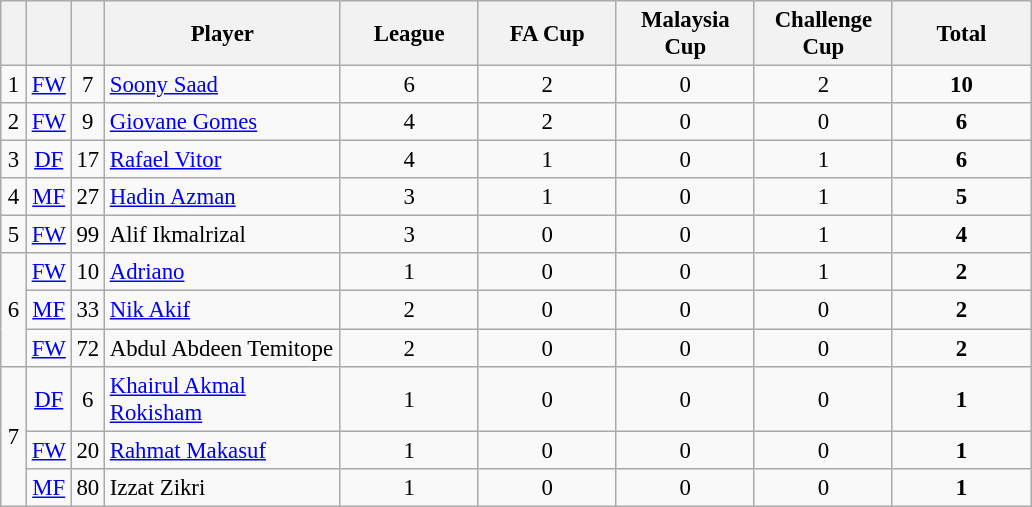<table class="wikitable sortable" style="font-size: 95%; text-align: center;">
<tr>
<th width=10></th>
<th width=10></th>
<th width=10></th>
<th width=150>Player</th>
<th width=85>League</th>
<th width=85>FA Cup</th>
<th width=85>Malaysia Cup</th>
<th width=85>Challenge Cup</th>
<th width=85>Total</th>
</tr>
<tr>
<td rowspan=1>1</td>
<td><a href='#'>FW</a></td>
<td>7</td>
<td align=left> <a href='#'>Soony Saad</a></td>
<td>6</td>
<td>2</td>
<td>0</td>
<td>2</td>
<td><strong>10</strong></td>
</tr>
<tr>
<td rowspan=1>2</td>
<td><a href='#'>FW</a></td>
<td>9</td>
<td align=left> <a href='#'>Giovane Gomes</a></td>
<td>4</td>
<td>2</td>
<td>0</td>
<td>0</td>
<td><strong>6</strong></td>
</tr>
<tr>
<td rowspan=1>3</td>
<td><a href='#'>DF</a></td>
<td>17</td>
<td align=left> <a href='#'>Rafael Vitor</a></td>
<td>4</td>
<td>1</td>
<td>0</td>
<td>1</td>
<td><strong>6</strong></td>
</tr>
<tr>
<td rowspan=1>4</td>
<td><a href='#'>MF</a></td>
<td>27</td>
<td align=left> <a href='#'>Hadin Azman</a></td>
<td>3</td>
<td>1</td>
<td>0</td>
<td>1</td>
<td><strong>5</strong></td>
</tr>
<tr>
<td rowspan=1>5</td>
<td><a href='#'>FW</a></td>
<td>99</td>
<td align=left> Alif Ikmalrizal</td>
<td>3</td>
<td>0</td>
<td>0</td>
<td>1</td>
<td><strong>4</strong></td>
</tr>
<tr>
<td rowspan=3>6</td>
<td><a href='#'>FW</a></td>
<td>10</td>
<td align=left> <a href='#'>Adriano</a></td>
<td>1</td>
<td>0</td>
<td>0</td>
<td>1</td>
<td><strong>2</strong></td>
</tr>
<tr>
<td><a href='#'>MF</a></td>
<td>33</td>
<td align=left> <a href='#'>Nik Akif</a></td>
<td>2</td>
<td>0</td>
<td>0</td>
<td>0</td>
<td><strong>2</strong></td>
</tr>
<tr>
<td><a href='#'>FW</a></td>
<td>72</td>
<td align=left> Abdul Abdeen Temitope</td>
<td>2</td>
<td>0</td>
<td>0</td>
<td>0</td>
<td><strong>2</strong></td>
</tr>
<tr>
<td rowspan=3>7</td>
<td><a href='#'>DF</a></td>
<td>6</td>
<td align=left> <a href='#'>Khairul Akmal Rokisham</a></td>
<td>1</td>
<td>0</td>
<td>0</td>
<td>0</td>
<td><strong>1</strong></td>
</tr>
<tr>
<td><a href='#'>FW</a></td>
<td>20</td>
<td align=left> <a href='#'>Rahmat Makasuf</a></td>
<td>1</td>
<td>0</td>
<td>0</td>
<td>0</td>
<td><strong>1</strong></td>
</tr>
<tr>
<td><a href='#'>MF</a></td>
<td>80</td>
<td align=left> Izzat Zikri</td>
<td>1</td>
<td>0</td>
<td>0</td>
<td>0</td>
<td><strong>1</strong></td>
</tr>
</table>
